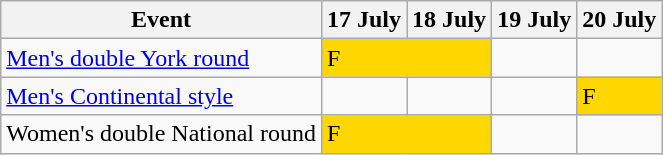<table class="wikitable olympic-schedule">
<tr>
<th>Event</th>
<th>17 July</th>
<th>18 July</th>
<th>19 July</th>
<th>20 July</th>
</tr>
<tr>
<td class="event"><a href='#'>Men's double York round</a></td>
<td colspan=2 bgcolor="gold" class="finals">F</td>
<td></td>
<td></td>
</tr>
<tr>
<td class="event"><a href='#'>Men's Continental style</a></td>
<td></td>
<td></td>
<td></td>
<td bgcolor="gold" class="finals">F</td>
</tr>
<tr>
<td class="event">Women's double National round</td>
<td colspan=2 bgcolor="gold" class="finals">F</td>
<td></td>
<td></td>
</tr>
</table>
